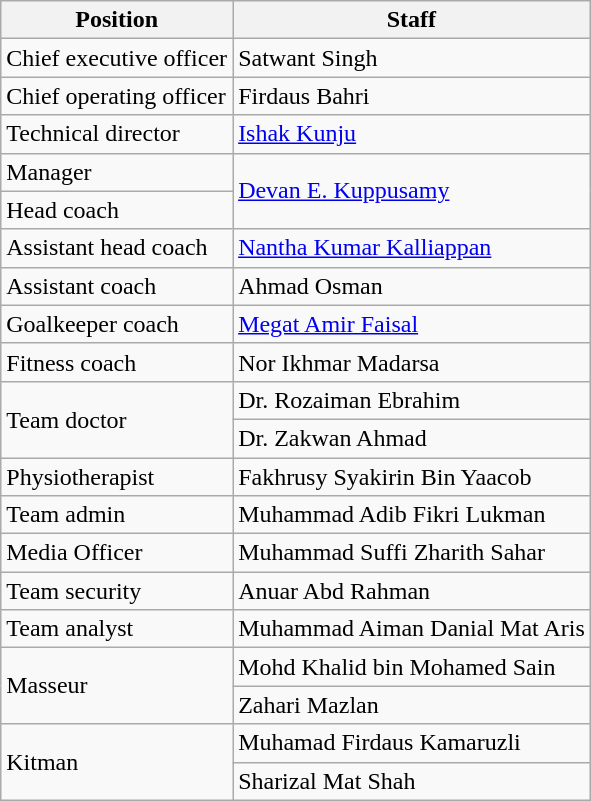<table class="wikitable">
<tr>
<th>Position</th>
<th>Staff</th>
</tr>
<tr>
<td>Chief executive officer</td>
<td> Satwant Singh</td>
</tr>
<tr>
<td>Chief operating officer</td>
<td> Firdaus Bahri</td>
</tr>
<tr>
<td>Technical director</td>
<td> <a href='#'>Ishak Kunju</a></td>
</tr>
<tr>
<td>Manager</td>
<td rowspan="2"> <a href='#'>Devan E. Kuppusamy</a></td>
</tr>
<tr>
<td>Head coach</td>
</tr>
<tr>
<td>Assistant head coach</td>
<td> <a href='#'>Nantha Kumar Kalliappan</a></td>
</tr>
<tr>
<td>Assistant coach</td>
<td> Ahmad Osman</td>
</tr>
<tr>
<td>Goalkeeper coach</td>
<td> <a href='#'>Megat Amir Faisal</a></td>
</tr>
<tr>
<td>Fitness coach</td>
<td> Nor Ikhmar Madarsa</td>
</tr>
<tr>
<td rowspan="2">Team doctor</td>
<td> Dr. Rozaiman Ebrahim</td>
</tr>
<tr>
<td> Dr. Zakwan Ahmad</td>
</tr>
<tr>
<td>Physiotherapist</td>
<td> Fakhrusy Syakirin Bin Yaacob</td>
</tr>
<tr>
<td>Team admin</td>
<td> Muhammad Adib Fikri Lukman</td>
</tr>
<tr>
<td>Media Officer</td>
<td> Muhammad Suffi Zharith Sahar</td>
</tr>
<tr>
<td>Team security</td>
<td> Anuar Abd Rahman</td>
</tr>
<tr>
<td>Team analyst</td>
<td> Muhammad Aiman Danial Mat Aris</td>
</tr>
<tr>
<td rowspan="2">Masseur</td>
<td> Mohd Khalid bin Mohamed Sain</td>
</tr>
<tr>
<td> Zahari Mazlan</td>
</tr>
<tr>
<td rowspan="2">Kitman</td>
<td> Muhamad Firdaus Kamaruzli</td>
</tr>
<tr>
<td> Sharizal Mat Shah</td>
</tr>
</table>
